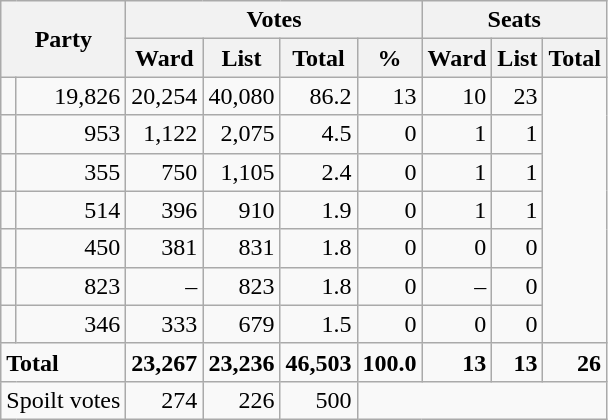<table class=wikitable style="text-align:right">
<tr>
<th rowspan="2" colspan="2">Party</th>
<th colspan="4" align="center">Votes</th>
<th colspan="3" align="center">Seats</th>
</tr>
<tr>
<th>Ward</th>
<th>List</th>
<th>Total</th>
<th>%</th>
<th>Ward</th>
<th>List</th>
<th>Total</th>
</tr>
<tr>
<td></td>
<td>19,826</td>
<td>20,254</td>
<td>40,080</td>
<td>86.2</td>
<td>13</td>
<td>10</td>
<td>23</td>
</tr>
<tr>
<td></td>
<td>953</td>
<td>1,122</td>
<td>2,075</td>
<td>4.5</td>
<td>0</td>
<td>1</td>
<td>1</td>
</tr>
<tr>
<td></td>
<td>355</td>
<td>750</td>
<td>1,105</td>
<td>2.4</td>
<td>0</td>
<td>1</td>
<td>1</td>
</tr>
<tr>
<td></td>
<td>514</td>
<td>396</td>
<td>910</td>
<td>1.9</td>
<td>0</td>
<td>1</td>
<td>1</td>
</tr>
<tr>
<td></td>
<td>450</td>
<td>381</td>
<td>831</td>
<td>1.8</td>
<td>0</td>
<td>0</td>
<td>0</td>
</tr>
<tr>
<td></td>
<td>823</td>
<td>–</td>
<td>823</td>
<td>1.8</td>
<td>0</td>
<td>–</td>
<td>0</td>
</tr>
<tr>
<td></td>
<td>346</td>
<td>333</td>
<td>679</td>
<td>1.5</td>
<td>0</td>
<td>0</td>
<td>0</td>
</tr>
<tr>
<td colspan="2" style="text-align:left"><strong>Total</strong></td>
<td><strong>23,267</strong></td>
<td><strong>23,236</strong></td>
<td><strong>46,503</strong></td>
<td><strong>100.0</strong></td>
<td><strong>13</strong></td>
<td><strong>13</strong></td>
<td><strong>26</strong></td>
</tr>
<tr>
<td colspan="2" style="text-align:left">Spoilt votes</td>
<td>274</td>
<td>226</td>
<td>500</td>
</tr>
</table>
